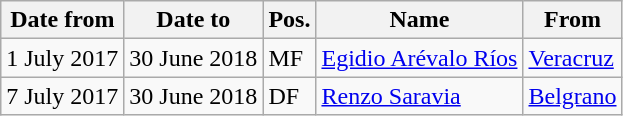<table class="wikitable">
<tr>
<th>Date from</th>
<th>Date to</th>
<th>Pos.</th>
<th>Name</th>
<th>From</th>
</tr>
<tr>
<td>1 July 2017</td>
<td>30 June 2018</td>
<td>MF</td>
<td> <a href='#'>Egidio Arévalo Ríos</a></td>
<td> <a href='#'>Veracruz</a></td>
</tr>
<tr>
<td>7 July 2017</td>
<td>30 June 2018</td>
<td>DF</td>
<td> <a href='#'>Renzo Saravia</a></td>
<td> <a href='#'>Belgrano</a></td>
</tr>
</table>
